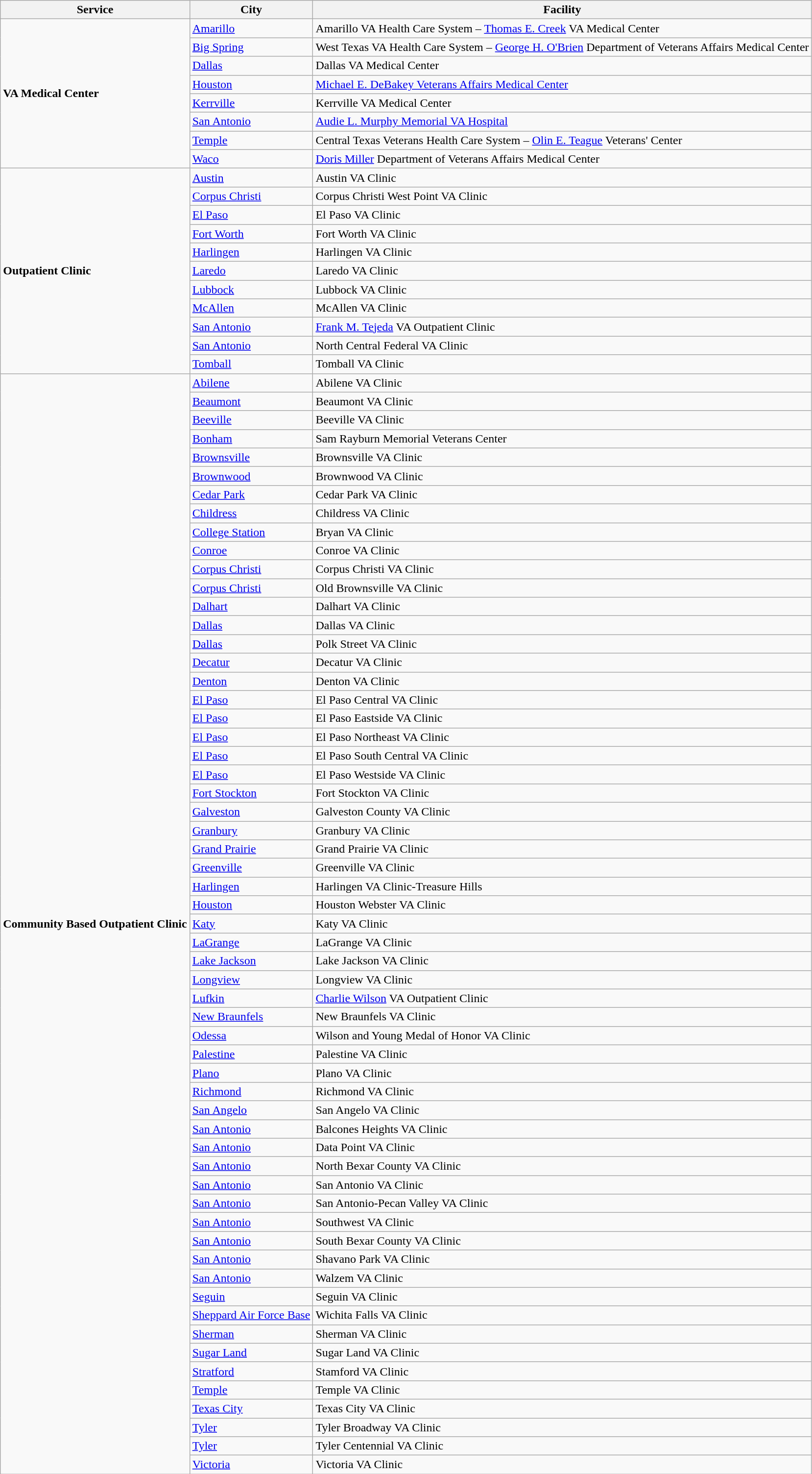<table class="wikitable">
<tr>
<th>Service</th>
<th>City</th>
<th>Facility</th>
</tr>
<tr>
<td rowspan=8><strong>VA Medical Center</strong></td>
<td><a href='#'>Amarillo</a></td>
<td>Amarillo VA Health Care System – <a href='#'>Thomas E. Creek</a> VA Medical Center</td>
</tr>
<tr>
<td><a href='#'>Big Spring</a></td>
<td>West Texas VA Health Care System – <a href='#'>George H. O'Brien</a> Department of Veterans Affairs Medical Center</td>
</tr>
<tr>
<td><a href='#'>Dallas</a></td>
<td>Dallas VA Medical Center</td>
</tr>
<tr>
<td><a href='#'>Houston</a></td>
<td><a href='#'>Michael E. DeBakey Veterans Affairs Medical Center</a></td>
</tr>
<tr>
<td><a href='#'>Kerrville</a></td>
<td>Kerrville VA Medical Center</td>
</tr>
<tr>
<td><a href='#'>San Antonio</a></td>
<td><a href='#'>Audie L. Murphy Memorial VA Hospital</a></td>
</tr>
<tr>
<td><a href='#'>Temple</a></td>
<td>Central Texas Veterans Health Care System – <a href='#'>Olin E. Teague</a> Veterans' Center</td>
</tr>
<tr>
<td><a href='#'>Waco</a></td>
<td><a href='#'>Doris Miller</a> Department of Veterans Affairs Medical Center</td>
</tr>
<tr>
<td rowspan=11><strong>Outpatient Clinic</strong></td>
<td><a href='#'>Austin</a></td>
<td>Austin VA Clinic</td>
</tr>
<tr>
<td><a href='#'>Corpus Christi</a></td>
<td>Corpus Christi West Point VA Clinic</td>
</tr>
<tr>
<td><a href='#'>El Paso</a></td>
<td>El Paso VA Clinic</td>
</tr>
<tr>
<td><a href='#'>Fort Worth</a></td>
<td>Fort Worth VA Clinic</td>
</tr>
<tr>
<td><a href='#'>Harlingen</a></td>
<td>Harlingen VA Clinic</td>
</tr>
<tr>
<td><a href='#'>Laredo</a></td>
<td>Laredo VA Clinic</td>
</tr>
<tr>
<td><a href='#'>Lubbock</a></td>
<td>Lubbock VA Clinic</td>
</tr>
<tr>
<td><a href='#'>McAllen</a></td>
<td>McAllen VA Clinic</td>
</tr>
<tr>
<td><a href='#'>San Antonio</a></td>
<td><a href='#'>Frank M. Tejeda</a> VA Outpatient Clinic</td>
</tr>
<tr>
<td><a href='#'>San Antonio</a></td>
<td>North Central Federal VA Clinic</td>
</tr>
<tr>
<td><a href='#'>Tomball</a></td>
<td>Tomball VA Clinic</td>
</tr>
<tr>
<td rowspan=59><strong>Community Based Outpatient Clinic</strong></td>
<td><a href='#'>Abilene</a></td>
<td>Abilene VA Clinic</td>
</tr>
<tr>
<td><a href='#'>Beaumont</a></td>
<td>Beaumont VA Clinic</td>
</tr>
<tr>
<td><a href='#'>Beeville</a></td>
<td>Beeville VA Clinic</td>
</tr>
<tr>
<td><a href='#'>Bonham</a></td>
<td>Sam Rayburn Memorial Veterans Center</td>
</tr>
<tr>
<td><a href='#'>Brownsville</a></td>
<td>Brownsville VA Clinic</td>
</tr>
<tr>
<td><a href='#'>Brownwood</a></td>
<td>Brownwood VA Clinic</td>
</tr>
<tr>
<td><a href='#'>Cedar Park</a></td>
<td>Cedar Park VA Clinic</td>
</tr>
<tr>
<td><a href='#'>Childress</a></td>
<td>Childress VA Clinic</td>
</tr>
<tr>
<td><a href='#'>College Station</a></td>
<td>Bryan VA Clinic</td>
</tr>
<tr>
<td><a href='#'>Conroe</a></td>
<td>Conroe VA Clinic</td>
</tr>
<tr>
<td><a href='#'>Corpus Christi</a></td>
<td>Corpus Christi VA Clinic</td>
</tr>
<tr>
<td><a href='#'>Corpus Christi</a></td>
<td>Old Brownsville VA Clinic</td>
</tr>
<tr>
<td><a href='#'>Dalhart</a></td>
<td>Dalhart VA Clinic</td>
</tr>
<tr>
<td><a href='#'>Dallas</a></td>
<td>Dallas VA Clinic</td>
</tr>
<tr>
<td><a href='#'>Dallas</a></td>
<td>Polk Street VA Clinic</td>
</tr>
<tr>
<td><a href='#'>Decatur</a></td>
<td>Decatur VA Clinic</td>
</tr>
<tr>
<td><a href='#'>Denton</a></td>
<td>Denton VA Clinic</td>
</tr>
<tr>
<td><a href='#'>El Paso</a></td>
<td>El Paso Central VA Clinic</td>
</tr>
<tr>
<td><a href='#'>El Paso</a></td>
<td>El Paso Eastside VA Clinic</td>
</tr>
<tr>
<td><a href='#'>El Paso</a></td>
<td>El Paso Northeast VA Clinic</td>
</tr>
<tr>
<td><a href='#'>El Paso</a></td>
<td>El Paso South Central VA Clinic</td>
</tr>
<tr>
<td><a href='#'>El Paso</a></td>
<td>El Paso Westside VA Clinic</td>
</tr>
<tr>
<td><a href='#'>Fort Stockton</a></td>
<td>Fort Stockton VA Clinic</td>
</tr>
<tr>
<td><a href='#'>Galveston</a></td>
<td>Galveston County VA Clinic</td>
</tr>
<tr>
<td><a href='#'>Granbury</a></td>
<td>Granbury VA Clinic</td>
</tr>
<tr>
<td><a href='#'>Grand Prairie</a></td>
<td>Grand Prairie VA Clinic</td>
</tr>
<tr>
<td><a href='#'>Greenville</a></td>
<td>Greenville VA Clinic</td>
</tr>
<tr>
<td><a href='#'>Harlingen</a></td>
<td>Harlingen VA Clinic-Treasure Hills</td>
</tr>
<tr>
<td><a href='#'>Houston</a></td>
<td>Houston Webster VA Clinic</td>
</tr>
<tr>
<td><a href='#'>Katy</a></td>
<td>Katy VA Clinic</td>
</tr>
<tr>
<td><a href='#'>LaGrange</a></td>
<td>LaGrange VA Clinic</td>
</tr>
<tr>
<td><a href='#'>Lake Jackson</a></td>
<td>Lake Jackson VA Clinic</td>
</tr>
<tr>
<td><a href='#'>Longview</a></td>
<td>Longview VA Clinic</td>
</tr>
<tr>
<td><a href='#'>Lufkin</a></td>
<td><a href='#'>Charlie Wilson</a> VA Outpatient Clinic</td>
</tr>
<tr>
<td><a href='#'>New Braunfels</a></td>
<td>New Braunfels VA Clinic</td>
</tr>
<tr>
<td><a href='#'>Odessa</a></td>
<td>Wilson and Young Medal of Honor VA Clinic</td>
</tr>
<tr>
<td><a href='#'>Palestine</a></td>
<td>Palestine VA Clinic</td>
</tr>
<tr>
<td><a href='#'>Plano</a></td>
<td>Plano VA Clinic</td>
</tr>
<tr>
<td><a href='#'>Richmond</a></td>
<td>Richmond VA Clinic</td>
</tr>
<tr>
<td><a href='#'>San Angelo</a></td>
<td>San Angelo VA Clinic</td>
</tr>
<tr>
<td><a href='#'>San Antonio</a></td>
<td>Balcones Heights VA Clinic</td>
</tr>
<tr>
<td><a href='#'>San Antonio</a></td>
<td>Data Point VA Clinic</td>
</tr>
<tr>
<td><a href='#'>San Antonio</a></td>
<td>North Bexar County VA Clinic</td>
</tr>
<tr>
<td><a href='#'>San Antonio</a></td>
<td>San Antonio VA Clinic</td>
</tr>
<tr>
<td><a href='#'>San Antonio</a></td>
<td>San Antonio-Pecan Valley VA Clinic</td>
</tr>
<tr>
<td><a href='#'>San Antonio</a></td>
<td>Southwest VA Clinic</td>
</tr>
<tr>
<td><a href='#'>San Antonio</a></td>
<td>South Bexar County VA Clinic</td>
</tr>
<tr>
<td><a href='#'>San Antonio</a></td>
<td>Shavano Park VA Clinic</td>
</tr>
<tr>
<td><a href='#'>San Antonio</a></td>
<td>Walzem VA Clinic</td>
</tr>
<tr>
<td><a href='#'>Seguin</a></td>
<td>Seguin VA Clinic</td>
</tr>
<tr>
<td><a href='#'>Sheppard Air Force Base</a></td>
<td>Wichita Falls VA Clinic</td>
</tr>
<tr>
<td><a href='#'>Sherman</a></td>
<td>Sherman VA Clinic</td>
</tr>
<tr>
<td><a href='#'>Sugar Land</a></td>
<td>Sugar Land VA Clinic</td>
</tr>
<tr>
<td><a href='#'>Stratford</a></td>
<td>Stamford VA Clinic</td>
</tr>
<tr>
<td><a href='#'>Temple</a></td>
<td>Temple VA Clinic</td>
</tr>
<tr>
<td><a href='#'>Texas City</a></td>
<td>Texas City VA Clinic</td>
</tr>
<tr>
<td><a href='#'>Tyler</a></td>
<td>Tyler Broadway VA Clinic</td>
</tr>
<tr>
<td><a href='#'>Tyler</a></td>
<td>Tyler Centennial VA Clinic</td>
</tr>
<tr>
<td><a href='#'>Victoria</a></td>
<td>Victoria VA Clinic</td>
</tr>
</table>
